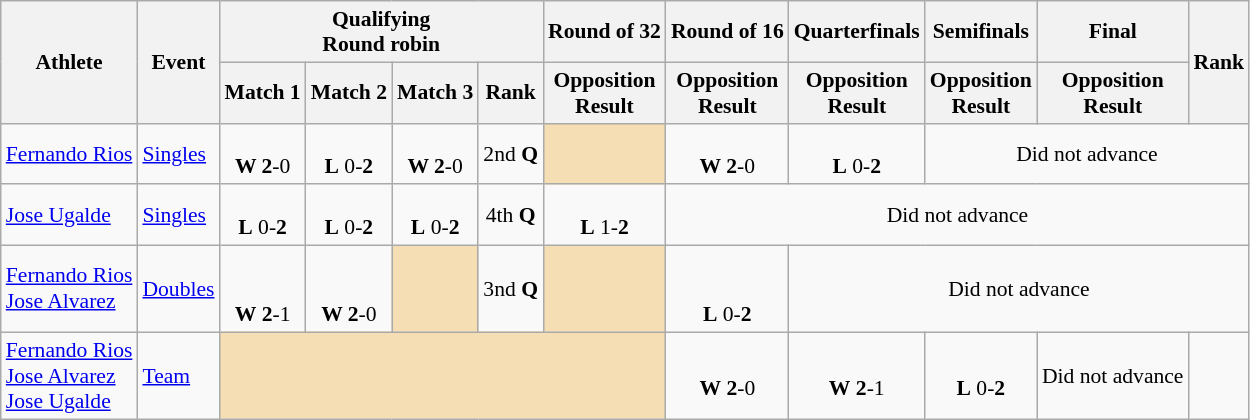<table class="wikitable" style="font-size:90%">
<tr>
<th rowspan="2">Athlete</th>
<th rowspan="2">Event</th>
<th colspan="4">Qualifying<br>Round robin</th>
<th>Round of 32</th>
<th>Round of 16</th>
<th>Quarterfinals</th>
<th>Semifinals</th>
<th>Final</th>
<th rowspan="2">Rank</th>
</tr>
<tr>
<th>Match 1</th>
<th>Match 2</th>
<th>Match 3</th>
<th>Rank</th>
<th>Opposition<br>Result</th>
<th>Opposition<br>Result</th>
<th>Opposition<br>Result</th>
<th>Opposition<br>Result</th>
<th>Opposition<br>Result</th>
</tr>
<tr>
<td><a href='#'>Fernando Rios</a></td>
<td><a href='#'>Singles</a></td>
<td align=center><br> <strong>W 2</strong>-0</td>
<td align=center><br> <strong>L</strong> 0-<strong>2</strong></td>
<td align=center><br> <strong>W 2</strong>-0</td>
<td align=center>2nd <strong>Q</strong></td>
<td align="center" bgcolor=wheat></td>
<td align=center><br> <strong>W 2</strong>-0</td>
<td align=center><br> <strong>L</strong> 0-<strong>2</strong></td>
<td align=center colspan="7">Did not advance</td>
</tr>
<tr>
<td><a href='#'>Jose Ugalde</a></td>
<td><a href='#'>Singles</a></td>
<td align=center><br> <strong>L</strong> 0-<strong>2</strong></td>
<td align=center><br> <strong>L</strong> 0-<strong>2</strong></td>
<td align=center><br> <strong>L</strong> 0-<strong>2</strong></td>
<td align=center>4th <strong>Q</strong></td>
<td align=center><br> <strong>L</strong> 1-<strong>2</strong></td>
<td align=center colspan="7">Did not advance</td>
</tr>
<tr>
<td><a href='#'>Fernando Rios</a><br><a href='#'>Jose Alvarez</a></td>
<td><a href='#'>Doubles</a></td>
<td align=center><br> <br><strong>W</strong> <strong>2</strong>-1</td>
<td align=center><br><br> <strong>W 2</strong>-0</td>
<td align="center" bgcolor=wheat></td>
<td align=center>3nd <strong>Q</strong></td>
<td align="center" bgcolor=wheat></td>
<td align=center><br> <br><strong>L</strong> 0-<strong>2</strong></td>
<td align=center colspan="7">Did not advance</td>
</tr>
<tr>
<td><a href='#'>Fernando Rios</a><br><a href='#'>Jose Alvarez</a><br><a href='#'>Jose Ugalde</a></td>
<td><a href='#'>Team</a></td>
<td align="center" colspan="5" bgcolor=wheat></td>
<td align=center><br><strong>W</strong> <strong>2</strong>-0</td>
<td align=center><br><strong>W</strong> <strong>2</strong>-1</td>
<td align=center><br><strong>L</strong> 0-<strong>2</strong></td>
<td align=center>Did not advance</td>
<td></td>
</tr>
</table>
